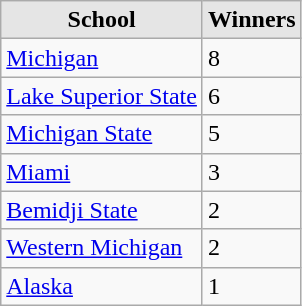<table class="wikitable">
<tr>
<th style="background:#e5e5e5;">School</th>
<th style="background:#e5e5e5;">Winners</th>
</tr>
<tr>
<td><a href='#'>Michigan</a></td>
<td>8</td>
</tr>
<tr>
<td><a href='#'>Lake Superior State</a></td>
<td>6</td>
</tr>
<tr>
<td><a href='#'>Michigan State</a></td>
<td>5</td>
</tr>
<tr>
<td><a href='#'>Miami</a></td>
<td>3</td>
</tr>
<tr>
<td><a href='#'>Bemidji State</a></td>
<td>2</td>
</tr>
<tr>
<td><a href='#'>Western Michigan</a></td>
<td>2</td>
</tr>
<tr>
<td><a href='#'>Alaska</a></td>
<td>1</td>
</tr>
</table>
